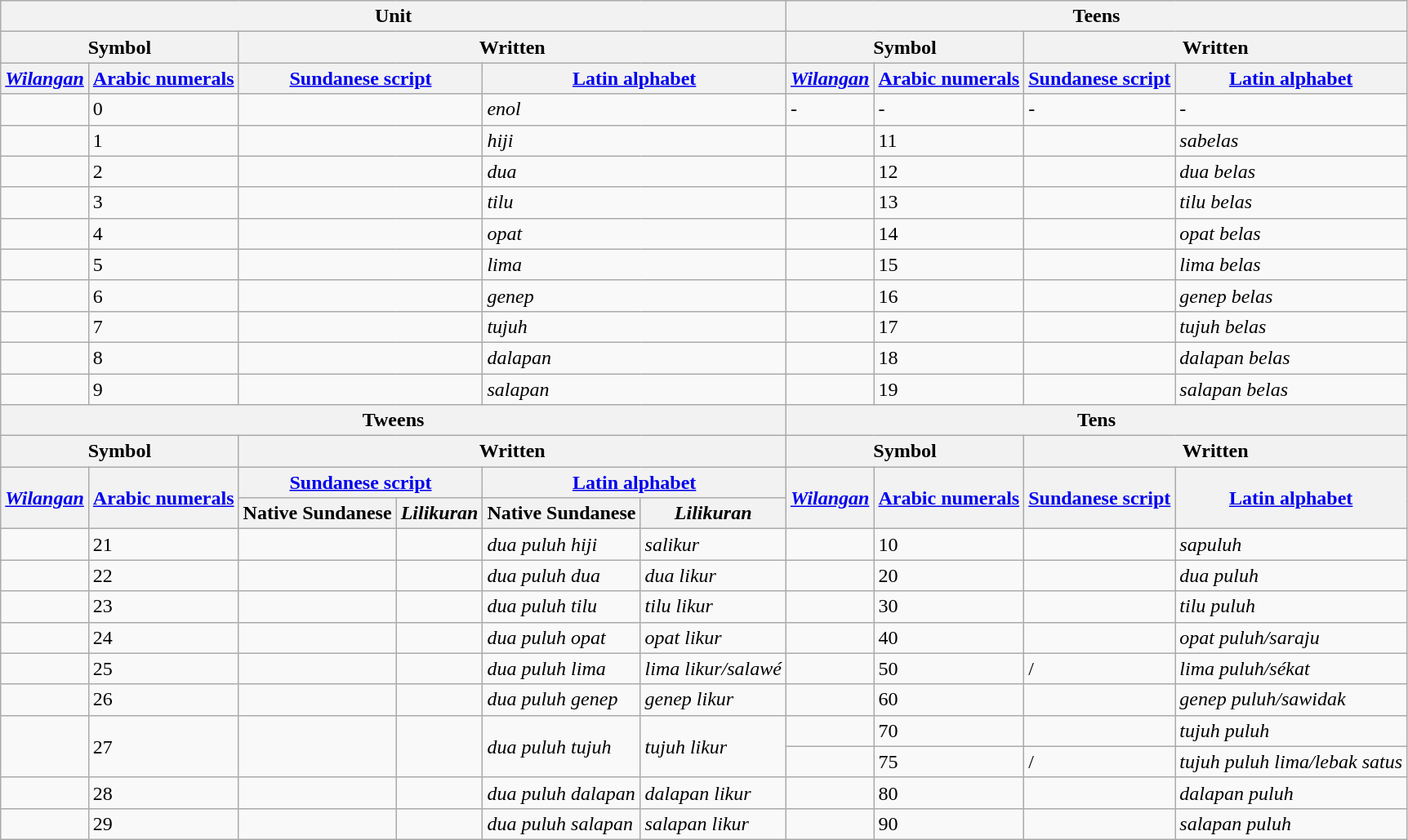<table class="wikitable">
<tr>
<th colspan="6">Unit</th>
<th colspan="4">Teens</th>
</tr>
<tr>
<th colspan="2">Symbol</th>
<th colspan="4">Written</th>
<th colspan="2">Symbol</th>
<th colspan="2">Written</th>
</tr>
<tr>
<th><em><a href='#'>Wilangan</a></em></th>
<th><a href='#'>Arabic numerals</a></th>
<th colspan="2"><a href='#'>Sundanese script</a></th>
<th colspan="2"><a href='#'>Latin alphabet</a></th>
<th><em><a href='#'>Wilangan</a></em></th>
<th><a href='#'>Arabic numerals</a></th>
<th><a href='#'>Sundanese script</a></th>
<th><a href='#'>Latin alphabet</a></th>
</tr>
<tr>
<td></td>
<td>0</td>
<td colspan="2"></td>
<td colspan="2"><em>enol</em></td>
<td>-</td>
<td>-</td>
<td>-</td>
<td>-</td>
</tr>
<tr>
<td></td>
<td>1</td>
<td colspan="2"></td>
<td colspan="2"><em>hiji</em></td>
<td></td>
<td>11</td>
<td></td>
<td><em>sabelas</em></td>
</tr>
<tr>
<td></td>
<td>2</td>
<td colspan="2"></td>
<td colspan="2"><em>dua</em></td>
<td></td>
<td>12</td>
<td></td>
<td><em>dua belas</em></td>
</tr>
<tr>
<td></td>
<td>3</td>
<td colspan="2"></td>
<td colspan="2"><em>tilu</em></td>
<td></td>
<td>13</td>
<td></td>
<td><em>tilu belas</em></td>
</tr>
<tr>
<td></td>
<td>4</td>
<td colspan="2"></td>
<td colspan="2"><em>opat</em></td>
<td></td>
<td>14</td>
<td></td>
<td><em>opat belas</em></td>
</tr>
<tr>
<td></td>
<td>5</td>
<td colspan="2"></td>
<td colspan="2"><em>lima</em></td>
<td></td>
<td>15</td>
<td></td>
<td><em>lima belas</em></td>
</tr>
<tr>
<td></td>
<td>6</td>
<td colspan="2"></td>
<td colspan="2"><em>genep</em></td>
<td></td>
<td>16</td>
<td></td>
<td><em>genep belas</em></td>
</tr>
<tr>
<td></td>
<td>7</td>
<td colspan="2"></td>
<td colspan="2"><em>tujuh</em></td>
<td></td>
<td>17</td>
<td></td>
<td><em>tujuh belas</em></td>
</tr>
<tr>
<td></td>
<td>8</td>
<td colspan="2"></td>
<td colspan="2"><em>dalapan</em></td>
<td></td>
<td>18</td>
<td></td>
<td><em>dalapan belas</em></td>
</tr>
<tr>
<td></td>
<td>9</td>
<td colspan="2"></td>
<td colspan="2"><em>salapan</em></td>
<td></td>
<td>19</td>
<td></td>
<td><em>salapan belas</em></td>
</tr>
<tr>
<th colspan="6">Tweens</th>
<th colspan="4">Tens</th>
</tr>
<tr>
<th colspan="2">Symbol</th>
<th colspan="4">Written</th>
<th colspan="2">Symbol</th>
<th colspan="2">Written</th>
</tr>
<tr>
<th rowspan="3"><em><a href='#'>Wilangan</a></em></th>
<th rowspan="3"><a href='#'>Arabic numerals</a></th>
<th colspan="2" rowspan="2"><a href='#'>Sundanese script</a></th>
<th colspan="2"><a href='#'>Latin alphabet</a></th>
<th rowspan="3"><em><a href='#'>Wilangan</a></em></th>
<th rowspan="3"><a href='#'>Arabic numerals</a></th>
<th rowspan="3"><a href='#'>Sundanese script</a></th>
<th rowspan="3"><a href='#'>Latin alphabet</a></th>
</tr>
<tr>
<th rowspan="2">Native Sundanese</th>
<th rowspan="2"><em>Lilikuran</em></th>
</tr>
<tr>
<th>Native Sundanese</th>
<th><em>Lilikuran</em></th>
</tr>
<tr>
<td></td>
<td>21</td>
<td></td>
<td></td>
<td><em>dua puluh hiji</em></td>
<td><em>salikur</em></td>
<td></td>
<td>10</td>
<td></td>
<td><em>sapuluh</em></td>
</tr>
<tr>
<td></td>
<td>22</td>
<td></td>
<td></td>
<td><em>dua puluh dua</em></td>
<td><em>dua likur</em></td>
<td></td>
<td>20</td>
<td></td>
<td><em>dua puluh</em></td>
</tr>
<tr>
<td></td>
<td>23</td>
<td></td>
<td></td>
<td><em>dua puluh tilu</em></td>
<td><em>tilu likur</em></td>
<td></td>
<td>30</td>
<td></td>
<td><em>tilu puluh</em></td>
</tr>
<tr>
<td></td>
<td>24</td>
<td></td>
<td></td>
<td><em>dua puluh opat</em></td>
<td><em>opat likur</em></td>
<td></td>
<td>40</td>
<td></td>
<td><em>opat puluh/saraju</em></td>
</tr>
<tr>
<td></td>
<td>25</td>
<td></td>
<td></td>
<td><em>dua puluh lima</em></td>
<td><em>lima likur/salawé</em></td>
<td></td>
<td>50</td>
<td>/</td>
<td><em>lima puluh/sékat</em></td>
</tr>
<tr>
<td></td>
<td>26</td>
<td></td>
<td></td>
<td><em>dua puluh genep</em></td>
<td><em>genep likur</em></td>
<td></td>
<td>60</td>
<td></td>
<td><em>genep puluh/sawidak</em></td>
</tr>
<tr>
<td rowspan="2"></td>
<td rowspan="2">27</td>
<td rowspan="2"></td>
<td rowspan="2"></td>
<td rowspan="2"><em>dua puluh tujuh</em></td>
<td rowspan="2"><em>tujuh likur</em></td>
<td></td>
<td>70</td>
<td></td>
<td><em>tujuh puluh</em></td>
</tr>
<tr>
<td></td>
<td>75</td>
<td>/</td>
<td><em>tujuh puluh lima/lebak satus</em></td>
</tr>
<tr>
<td></td>
<td>28</td>
<td></td>
<td></td>
<td><em>dua puluh dalapan</em></td>
<td><em>dalapan likur</em></td>
<td></td>
<td>80</td>
<td></td>
<td><em>dalapan puluh</em></td>
</tr>
<tr>
<td></td>
<td>29</td>
<td></td>
<td></td>
<td><em>dua puluh salapan</em></td>
<td><em>salapan likur</em></td>
<td></td>
<td>90</td>
<td></td>
<td><em>salapan puluh</em></td>
</tr>
</table>
